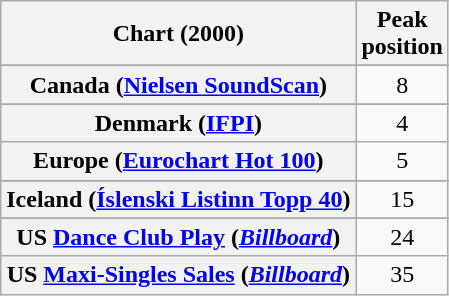<table class="wikitable sortable plainrowheaders" style="text-align:center">
<tr>
<th>Chart (2000)</th>
<th>Peak<br>position</th>
</tr>
<tr>
</tr>
<tr>
</tr>
<tr>
</tr>
<tr>
<th scope="row">Canada (<a href='#'>Nielsen SoundScan</a>)</th>
<td>8</td>
</tr>
<tr>
</tr>
<tr>
<th scope="row">Denmark (<a href='#'>IFPI</a>)</th>
<td>4</td>
</tr>
<tr>
<th scope="row">Europe (<a href='#'>Eurochart Hot 100</a>)</th>
<td>5</td>
</tr>
<tr>
</tr>
<tr>
</tr>
<tr>
<th scope="row">Iceland (<a href='#'>Íslenski Listinn Topp 40</a>)</th>
<td>15</td>
</tr>
<tr>
</tr>
<tr>
</tr>
<tr>
</tr>
<tr>
</tr>
<tr>
</tr>
<tr>
</tr>
<tr>
</tr>
<tr>
</tr>
<tr>
</tr>
<tr>
</tr>
<tr>
<th scope="row">US <a href='#'>Dance Club Play</a> (<em><a href='#'>Billboard</a></em>)</th>
<td>24</td>
</tr>
<tr>
<th scope="row">US <a href='#'>Maxi-Singles Sales</a> (<em><a href='#'>Billboard</a></em>)</th>
<td>35</td>
</tr>
</table>
